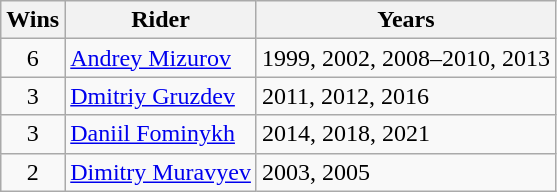<table class="wikitable">
<tr>
<th>Wins</th>
<th>Rider</th>
<th>Years</th>
</tr>
<tr>
<td align=center>6</td>
<td><a href='#'>Andrey Mizurov</a></td>
<td>1999, 2002, 2008–2010, 2013</td>
</tr>
<tr>
<td align=center>3</td>
<td><a href='#'>Dmitriy Gruzdev</a></td>
<td>2011, 2012, 2016</td>
</tr>
<tr>
<td align=center>3</td>
<td><a href='#'>Daniil Fominykh</a></td>
<td>2014, 2018, 2021</td>
</tr>
<tr>
<td align=center>2</td>
<td><a href='#'>Dimitry Muravyev</a></td>
<td>2003, 2005</td>
</tr>
</table>
